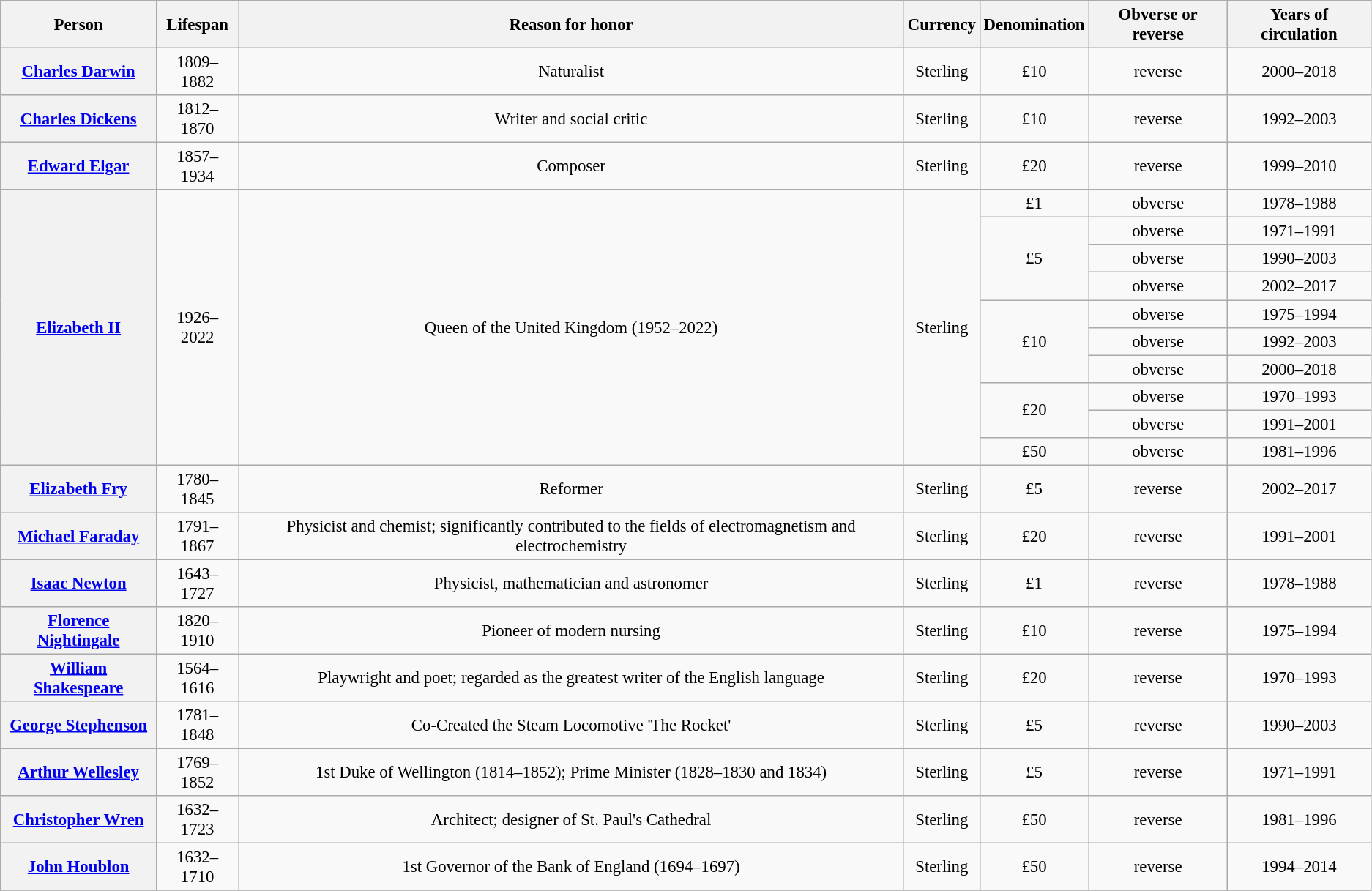<table class="wikitable" style="font-size:95%; text-align:center;">
<tr>
<th>Person</th>
<th>Lifespan</th>
<th>Reason for honor</th>
<th>Currency</th>
<th>Denomination</th>
<th>Obverse or reverse</th>
<th>Years of circulation</th>
</tr>
<tr>
<th><a href='#'>Charles Darwin</a></th>
<td>1809–1882</td>
<td>Naturalist</td>
<td>Sterling</td>
<td>£10</td>
<td>reverse</td>
<td>2000–2018</td>
</tr>
<tr>
<th><a href='#'>Charles Dickens</a></th>
<td>1812–1870</td>
<td>Writer and social critic</td>
<td>Sterling</td>
<td>£10</td>
<td>reverse</td>
<td>1992–2003</td>
</tr>
<tr>
<th><a href='#'>Edward Elgar</a></th>
<td>1857–1934</td>
<td>Composer</td>
<td>Sterling</td>
<td>£20</td>
<td>reverse</td>
<td>1999–2010</td>
</tr>
<tr>
<th rowspan="10"><a href='#'>Elizabeth II</a></th>
<td rowspan="10">1926–2022</td>
<td rowspan="10">Queen of the United Kingdom (1952–2022)</td>
<td rowspan="10">Sterling</td>
<td>£1</td>
<td>obverse</td>
<td>1978–1988</td>
</tr>
<tr>
<td rowspan="3">£5</td>
<td>obverse</td>
<td>1971–1991</td>
</tr>
<tr>
<td>obverse</td>
<td>1990–2003</td>
</tr>
<tr>
<td>obverse</td>
<td>2002–2017</td>
</tr>
<tr>
<td rowspan="3">£10</td>
<td>obverse</td>
<td>1975–1994</td>
</tr>
<tr>
<td>obverse</td>
<td>1992–2003</td>
</tr>
<tr>
<td>obverse</td>
<td>2000–2018</td>
</tr>
<tr>
<td rowspan="2">£20</td>
<td>obverse</td>
<td>1970–1993</td>
</tr>
<tr>
<td>obverse</td>
<td>1991–2001</td>
</tr>
<tr>
<td>£50</td>
<td>obverse</td>
<td>1981–1996</td>
</tr>
<tr>
<th><a href='#'>Elizabeth Fry</a></th>
<td>1780–1845</td>
<td>Reformer</td>
<td>Sterling</td>
<td>£5</td>
<td>reverse</td>
<td>2002–2017</td>
</tr>
<tr>
<th><a href='#'>Michael Faraday</a></th>
<td>1791–1867</td>
<td>Physicist and chemist; significantly contributed to the fields of electromagnetism and electrochemistry</td>
<td>Sterling</td>
<td>£20</td>
<td>reverse</td>
<td>1991–2001</td>
</tr>
<tr>
<th><a href='#'>Isaac Newton</a></th>
<td>1643–1727</td>
<td>Physicist, mathematician and astronomer</td>
<td>Sterling</td>
<td>£1</td>
<td>reverse</td>
<td>1978–1988</td>
</tr>
<tr>
<th><a href='#'>Florence Nightingale</a></th>
<td>1820–1910</td>
<td>Pioneer of modern nursing</td>
<td>Sterling</td>
<td>£10</td>
<td>reverse</td>
<td>1975–1994</td>
</tr>
<tr>
<th><a href='#'>William Shakespeare</a></th>
<td>1564–1616</td>
<td>Playwright and poet; regarded as the greatest writer of the English language</td>
<td>Sterling</td>
<td>£20</td>
<td>reverse</td>
<td>1970–1993</td>
</tr>
<tr>
<th><a href='#'>George Stephenson</a></th>
<td>1781–1848</td>
<td>Co-Created the Steam Locomotive 'The Rocket'</td>
<td>Sterling</td>
<td>£5</td>
<td>reverse</td>
<td>1990–2003</td>
</tr>
<tr>
<th><a href='#'>Arthur Wellesley</a></th>
<td>1769–1852</td>
<td>1st Duke of Wellington (1814–1852); Prime Minister (1828–1830 and 1834)</td>
<td>Sterling</td>
<td>£5</td>
<td>reverse</td>
<td>1971–1991</td>
</tr>
<tr>
<th><a href='#'>Christopher Wren</a></th>
<td>1632–1723</td>
<td>Architect; designer of St. Paul's Cathedral</td>
<td>Sterling</td>
<td>£50</td>
<td>reverse</td>
<td>1981–1996</td>
</tr>
<tr>
<th><a href='#'>John Houblon</a></th>
<td>1632–1710</td>
<td>1st Governor of the Bank of England (1694–1697)</td>
<td>Sterling</td>
<td>£50</td>
<td>reverse</td>
<td>1994–2014</td>
</tr>
<tr>
</tr>
</table>
